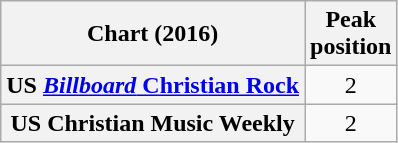<table class="wikitable sortable plainrowheaders" style="text-align:center">
<tr>
<th>Chart (2016)</th>
<th>Peak<br>position</th>
</tr>
<tr>
<th scope="row">US <a href='#'><em>Billboard</em> Christian Rock</a></th>
<td>2</td>
</tr>
<tr>
<th scope="row">US Christian Music Weekly</th>
<td>2</td>
</tr>
</table>
